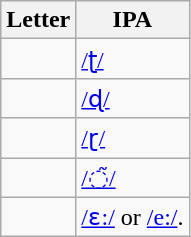<table class="wikitable">
<tr>
<th>Letter</th>
<th>IPA</th>
</tr>
<tr>
<td></td>
<td><a href='#'>/ʈ/</a></td>
</tr>
<tr>
<td></td>
<td><a href='#'>/ɖ/</a></td>
</tr>
<tr>
<td></td>
<td><a href='#'>/ɽ/</a></td>
</tr>
<tr>
<td></td>
<td><a href='#'>/◌̃/</a></td>
</tr>
<tr>
<td></td>
<td><a href='#'>/ɛ:/</a> or <a href='#'>/e:/</a>.</td>
</tr>
</table>
